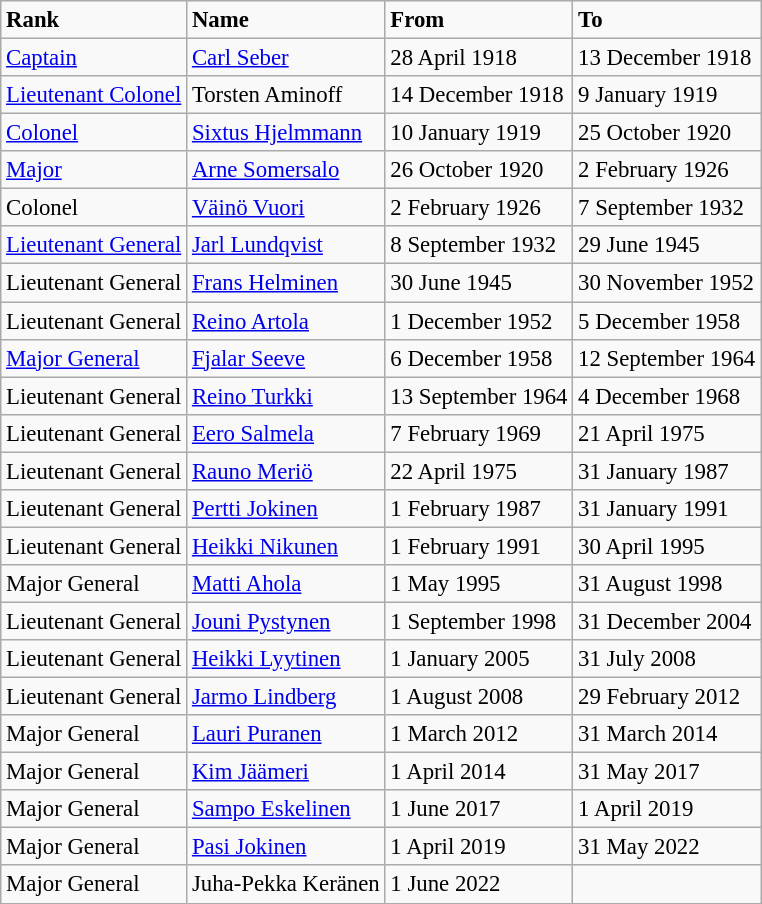<table class="wikitable sortable" style="font-size: 0.95em;">
<tr>
<td><strong>Rank</strong></td>
<td><strong>Name</strong></td>
<td><strong>From</strong></td>
<td><strong>To</strong></td>
</tr>
<tr>
<td><a href='#'>Captain</a></td>
<td><a href='#'>Carl Seber</a></td>
<td>28 April 1918</td>
<td>13 December 1918</td>
</tr>
<tr>
<td><a href='#'>Lieutenant Colonel</a></td>
<td>Torsten Aminoff</td>
<td>14 December 1918</td>
<td>9 January 1919</td>
</tr>
<tr>
<td><a href='#'>Colonel</a></td>
<td><a href='#'>Sixtus Hjelmmann</a></td>
<td>10 January 1919</td>
<td>25 October 1920</td>
</tr>
<tr>
<td><a href='#'>Major</a></td>
<td><a href='#'>Arne Somersalo</a></td>
<td>26 October 1920</td>
<td>2 February 1926</td>
</tr>
<tr>
<td>Colonel</td>
<td><a href='#'>Väinö Vuori</a></td>
<td>2 February 1926</td>
<td>7 September 1932</td>
</tr>
<tr>
<td><a href='#'>Lieutenant General</a></td>
<td><a href='#'>Jarl Lundqvist</a></td>
<td>8 September 1932</td>
<td>29 June 1945</td>
</tr>
<tr>
<td>Lieutenant General</td>
<td><a href='#'>Frans Helminen</a></td>
<td>30 June 1945</td>
<td>30 November 1952</td>
</tr>
<tr>
<td>Lieutenant General</td>
<td><a href='#'>Reino Artola</a></td>
<td>1 December 1952</td>
<td>5 December 1958</td>
</tr>
<tr>
<td><a href='#'>Major General</a></td>
<td><a href='#'>Fjalar Seeve</a></td>
<td>6 December 1958</td>
<td>12 September 1964</td>
</tr>
<tr>
<td>Lieutenant General</td>
<td><a href='#'>Reino Turkki</a></td>
<td>13 September 1964</td>
<td>4 December 1968</td>
</tr>
<tr>
<td>Lieutenant General</td>
<td><a href='#'>Eero Salmela</a></td>
<td>7 February 1969</td>
<td>21 April 1975</td>
</tr>
<tr>
<td>Lieutenant General</td>
<td><a href='#'>Rauno Meriö</a></td>
<td>22 April 1975</td>
<td>31 January 1987</td>
</tr>
<tr>
<td>Lieutenant General</td>
<td><a href='#'>Pertti Jokinen</a></td>
<td>1 February 1987</td>
<td>31 January 1991</td>
</tr>
<tr>
<td>Lieutenant General</td>
<td><a href='#'>Heikki Nikunen</a></td>
<td>1 February 1991</td>
<td>30 April 1995</td>
</tr>
<tr>
<td>Major General</td>
<td><a href='#'>Matti Ahola</a></td>
<td>1 May 1995</td>
<td>31 August 1998</td>
</tr>
<tr>
<td>Lieutenant General</td>
<td><a href='#'>Jouni Pystynen</a></td>
<td>1 September 1998</td>
<td>31 December 2004</td>
</tr>
<tr>
<td>Lieutenant General</td>
<td><a href='#'>Heikki Lyytinen</a></td>
<td>1 January 2005</td>
<td>31 July 2008</td>
</tr>
<tr>
<td>Lieutenant General</td>
<td><a href='#'>Jarmo Lindberg</a></td>
<td>1 August 2008</td>
<td>29 February 2012</td>
</tr>
<tr>
<td>Major General</td>
<td><a href='#'>Lauri Puranen</a></td>
<td>1 March 2012</td>
<td>31 March 2014</td>
</tr>
<tr>
<td>Major General</td>
<td><a href='#'>Kim Jäämeri</a></td>
<td>1 April 2014</td>
<td>31 May 2017</td>
</tr>
<tr>
<td>Major General</td>
<td><a href='#'>Sampo Eskelinen</a></td>
<td>1 June 2017</td>
<td>1 April 2019</td>
</tr>
<tr>
<td>Major General</td>
<td><a href='#'>Pasi Jokinen</a></td>
<td>1 April 2019</td>
<td>31 May 2022</td>
</tr>
<tr>
<td>Major General</td>
<td>Juha-Pekka Keränen</td>
<td>1 June 2022</td>
<td></td>
</tr>
</table>
